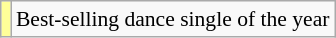<table class="wikitable plainrowheaders" style="font-size:90%;">
<tr>
<td bgcolor=#FFFF99 align=center></td>
<td>Best-selling dance single of the year</td>
</tr>
</table>
